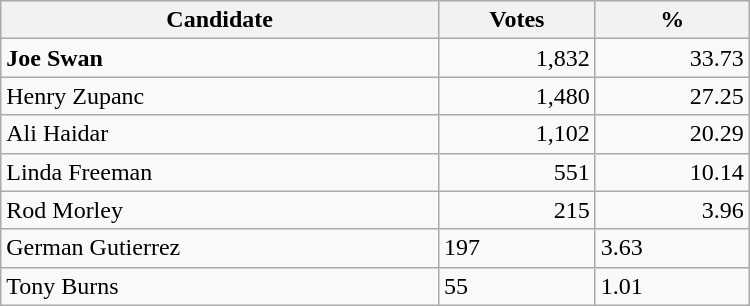<table style="width:500px;" class="wikitable">
<tr>
<th align="center">Candidate</th>
<th align="center">Votes</th>
<th align="center">%</th>
</tr>
<tr>
<td align="left"><strong>Joe Swan</strong></td>
<td align="right">1,832</td>
<td align="right">33.73</td>
</tr>
<tr>
<td align="left">Henry Zupanc</td>
<td align="right">1,480</td>
<td align="right">27.25</td>
</tr>
<tr>
<td align="left">Ali Haidar</td>
<td align="right">1,102</td>
<td align="right">20.29</td>
</tr>
<tr>
<td align="left">Linda Freeman</td>
<td align="right">551</td>
<td align="right">10.14</td>
</tr>
<tr>
<td align="left">Rod Morley</td>
<td align="right">215</td>
<td align="right">3.96</td>
</tr>
<tr>
<td>German Gutierrez</td>
<td>197</td>
<td>3.63</td>
</tr>
<tr>
<td>Tony Burns</td>
<td>55</td>
<td>1.01</td>
</tr>
</table>
